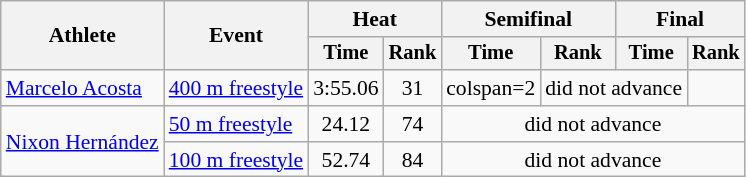<table class=wikitable style="font-size:90%">
<tr>
<th rowspan="2">Athlete</th>
<th rowspan="2">Event</th>
<th colspan="2">Heat</th>
<th colspan="2">Semifinal</th>
<th colspan="2">Final</th>
</tr>
<tr style="font-size:95%">
<th>Time</th>
<th>Rank</th>
<th>Time</th>
<th>Rank</th>
<th>Time</th>
<th>Rank</th>
</tr>
<tr align=center>
<td align=left><a href='#'>Marcelo Acosta</a></td>
<td align=left><a href='#'>400 m freestyle</a></td>
<td>3:55.06</td>
<td>31</td>
<td>colspan=2</td>
<td colspan=2>did not advance</td>
</tr>
<tr align=center>
<td align=left rowspan=2><a href='#'>Nixon Hernández</a></td>
<td align=left><a href='#'>50 m freestyle</a></td>
<td>24.12</td>
<td>74</td>
<td colspan=4>did not advance</td>
</tr>
<tr align=center>
<td align=left><a href='#'>100 m freestyle</a></td>
<td>52.74</td>
<td>84</td>
<td colspan=4>did not advance</td>
</tr>
</table>
